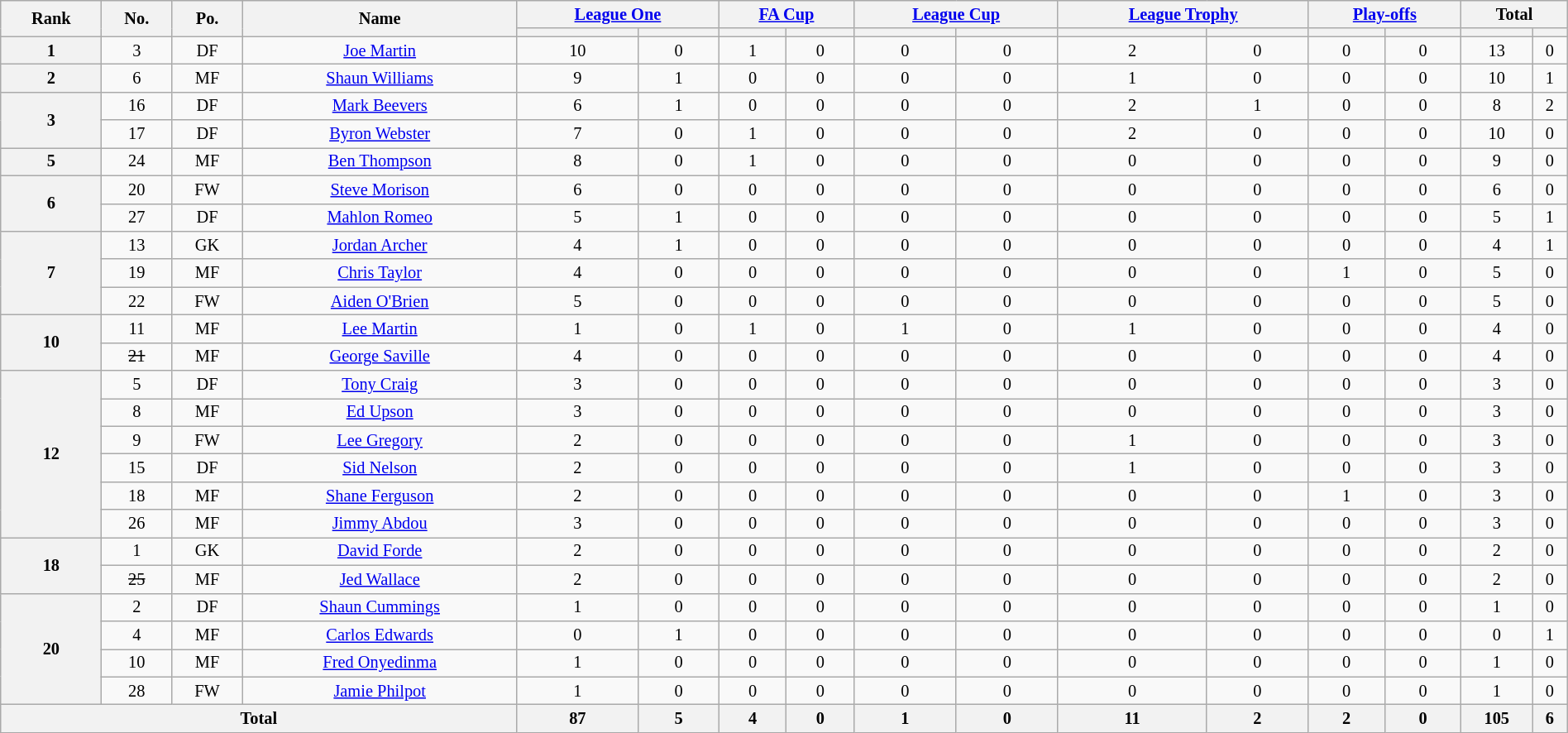<table class="wikitable" style="text-align:center; font-size:85%; width:100%;">
<tr>
<th rowspan=2>Rank</th>
<th rowspan=2>No.</th>
<th rowspan=2>Po.</th>
<th rowspan=2>Name</th>
<th colspan=2><a href='#'>League One</a></th>
<th colspan=2><a href='#'>FA Cup</a></th>
<th colspan=2><a href='#'>League Cup</a></th>
<th colspan=2><a href='#'>League Trophy</a></th>
<th colspan=2><a href='#'>Play-offs</a></th>
<th colspan=2>Total</th>
</tr>
<tr>
<th></th>
<th></th>
<th></th>
<th></th>
<th></th>
<th></th>
<th></th>
<th></th>
<th></th>
<th></th>
<th></th>
<th></th>
</tr>
<tr>
<th rowspan=1>1</th>
<td>3</td>
<td>DF</td>
<td> <a href='#'>Joe Martin</a></td>
<td>10</td>
<td>0</td>
<td>1</td>
<td>0</td>
<td>0</td>
<td>0</td>
<td>2</td>
<td>0</td>
<td>0</td>
<td>0</td>
<td>13</td>
<td>0</td>
</tr>
<tr>
<th rowspan=1>2</th>
<td>6</td>
<td>MF</td>
<td> <a href='#'>Shaun Williams</a></td>
<td>9</td>
<td>1</td>
<td>0</td>
<td>0</td>
<td>0</td>
<td>0</td>
<td>1</td>
<td>0</td>
<td>0</td>
<td>0</td>
<td>10</td>
<td>1</td>
</tr>
<tr>
<th rowspan=2>3</th>
<td>16</td>
<td>DF</td>
<td> <a href='#'>Mark Beevers</a></td>
<td>6</td>
<td>1</td>
<td>0</td>
<td>0</td>
<td>0</td>
<td>0</td>
<td>2</td>
<td>1</td>
<td>0</td>
<td>0</td>
<td>8</td>
<td>2</td>
</tr>
<tr>
<td>17</td>
<td>DF</td>
<td> <a href='#'>Byron Webster</a></td>
<td>7</td>
<td>0</td>
<td>1</td>
<td>0</td>
<td>0</td>
<td>0</td>
<td>2</td>
<td>0</td>
<td>0</td>
<td>0</td>
<td>10</td>
<td>0</td>
</tr>
<tr>
<th rowspan=1>5</th>
<td>24</td>
<td>MF</td>
<td> <a href='#'>Ben Thompson</a></td>
<td>8</td>
<td>0</td>
<td>1</td>
<td>0</td>
<td>0</td>
<td>0</td>
<td>0</td>
<td>0</td>
<td>0</td>
<td>0</td>
<td>9</td>
<td>0</td>
</tr>
<tr>
<th rowspan=2>6</th>
<td>20</td>
<td>FW</td>
<td> <a href='#'>Steve Morison</a></td>
<td>6</td>
<td>0</td>
<td>0</td>
<td>0</td>
<td>0</td>
<td>0</td>
<td>0</td>
<td>0</td>
<td>0</td>
<td>0</td>
<td>6</td>
<td>0</td>
</tr>
<tr>
<td>27</td>
<td>DF</td>
<td> <a href='#'>Mahlon Romeo</a></td>
<td>5</td>
<td>1</td>
<td>0</td>
<td>0</td>
<td>0</td>
<td>0</td>
<td>0</td>
<td>0</td>
<td>0</td>
<td>0</td>
<td>5</td>
<td>1</td>
</tr>
<tr>
<th rowspan=3>7</th>
<td>13</td>
<td>GK</td>
<td> <a href='#'>Jordan Archer</a></td>
<td>4</td>
<td>1</td>
<td>0</td>
<td>0</td>
<td>0</td>
<td>0</td>
<td>0</td>
<td>0</td>
<td>0</td>
<td>0</td>
<td>4</td>
<td>1</td>
</tr>
<tr>
<td>19</td>
<td>MF</td>
<td> <a href='#'>Chris Taylor</a></td>
<td>4</td>
<td>0</td>
<td>0</td>
<td>0</td>
<td>0</td>
<td>0</td>
<td>0</td>
<td>0</td>
<td>1</td>
<td>0</td>
<td>5</td>
<td>0</td>
</tr>
<tr>
<td>22</td>
<td>FW</td>
<td> <a href='#'>Aiden O'Brien</a></td>
<td>5</td>
<td>0</td>
<td>0</td>
<td>0</td>
<td>0</td>
<td>0</td>
<td>0</td>
<td>0</td>
<td>0</td>
<td>0</td>
<td>5</td>
<td>0</td>
</tr>
<tr>
<th rowspan=2>10</th>
<td>11</td>
<td>MF</td>
<td> <a href='#'>Lee Martin</a></td>
<td>1</td>
<td>0</td>
<td>1</td>
<td>0</td>
<td>1</td>
<td>0</td>
<td>1</td>
<td>0</td>
<td>0</td>
<td>0</td>
<td>4</td>
<td>0</td>
</tr>
<tr>
<td><s>21</s></td>
<td>MF</td>
<td> <a href='#'>George Saville</a></td>
<td>4</td>
<td>0</td>
<td>0</td>
<td>0</td>
<td>0</td>
<td>0</td>
<td>0</td>
<td>0</td>
<td>0</td>
<td>0</td>
<td>4</td>
<td>0</td>
</tr>
<tr>
<th rowspan=6>12</th>
<td>5</td>
<td>DF</td>
<td> <a href='#'>Tony Craig</a></td>
<td>3</td>
<td>0</td>
<td>0</td>
<td>0</td>
<td>0</td>
<td>0</td>
<td>0</td>
<td>0</td>
<td>0</td>
<td>0</td>
<td>3</td>
<td>0</td>
</tr>
<tr>
<td>8</td>
<td>MF</td>
<td> <a href='#'>Ed Upson</a></td>
<td>3</td>
<td>0</td>
<td>0</td>
<td>0</td>
<td>0</td>
<td>0</td>
<td>0</td>
<td>0</td>
<td>0</td>
<td>0</td>
<td>3</td>
<td>0</td>
</tr>
<tr>
<td>9</td>
<td>FW</td>
<td> <a href='#'>Lee Gregory</a></td>
<td>2</td>
<td>0</td>
<td>0</td>
<td>0</td>
<td>0</td>
<td>0</td>
<td>1</td>
<td>0</td>
<td>0</td>
<td>0</td>
<td>3</td>
<td>0</td>
</tr>
<tr>
<td>15</td>
<td>DF</td>
<td> <a href='#'>Sid Nelson</a></td>
<td>2</td>
<td>0</td>
<td>0</td>
<td>0</td>
<td>0</td>
<td>0</td>
<td>1</td>
<td>0</td>
<td>0</td>
<td>0</td>
<td>3</td>
<td>0</td>
</tr>
<tr>
<td>18</td>
<td>MF</td>
<td> <a href='#'>Shane Ferguson</a></td>
<td>2</td>
<td>0</td>
<td>0</td>
<td>0</td>
<td>0</td>
<td>0</td>
<td>0</td>
<td>0</td>
<td>1</td>
<td>0</td>
<td>3</td>
<td>0</td>
</tr>
<tr>
<td>26</td>
<td>MF</td>
<td> <a href='#'>Jimmy Abdou</a></td>
<td>3</td>
<td>0</td>
<td>0</td>
<td>0</td>
<td>0</td>
<td>0</td>
<td>0</td>
<td>0</td>
<td>0</td>
<td>0</td>
<td>3</td>
<td>0</td>
</tr>
<tr>
<th rowspan=2>18</th>
<td>1</td>
<td>GK</td>
<td> <a href='#'>David Forde</a></td>
<td>2</td>
<td>0</td>
<td>0</td>
<td>0</td>
<td>0</td>
<td>0</td>
<td>0</td>
<td>0</td>
<td>0</td>
<td>0</td>
<td>2</td>
<td>0</td>
</tr>
<tr>
<td><s>25</s></td>
<td>MF</td>
<td> <a href='#'>Jed Wallace</a></td>
<td>2</td>
<td>0</td>
<td>0</td>
<td>0</td>
<td>0</td>
<td>0</td>
<td>0</td>
<td>0</td>
<td>0</td>
<td>0</td>
<td>2</td>
<td>0</td>
</tr>
<tr>
<th rowspan=4>20</th>
<td>2</td>
<td>DF</td>
<td> <a href='#'>Shaun Cummings</a></td>
<td>1</td>
<td>0</td>
<td>0</td>
<td>0</td>
<td>0</td>
<td>0</td>
<td>0</td>
<td>0</td>
<td>0</td>
<td>0</td>
<td>1</td>
<td>0</td>
</tr>
<tr>
<td>4</td>
<td>MF</td>
<td> <a href='#'>Carlos Edwards</a></td>
<td>0</td>
<td>1</td>
<td>0</td>
<td>0</td>
<td>0</td>
<td>0</td>
<td>0</td>
<td>0</td>
<td>0</td>
<td>0</td>
<td>0</td>
<td>1</td>
</tr>
<tr>
<td>10</td>
<td>MF</td>
<td> <a href='#'>Fred Onyedinma</a></td>
<td>1</td>
<td>0</td>
<td>0</td>
<td>0</td>
<td>0</td>
<td>0</td>
<td>0</td>
<td>0</td>
<td>0</td>
<td>0</td>
<td>1</td>
<td>0</td>
</tr>
<tr>
<td>28</td>
<td>FW</td>
<td> <a href='#'>Jamie Philpot</a></td>
<td>1</td>
<td>0</td>
<td>0</td>
<td>0</td>
<td>0</td>
<td>0</td>
<td>0</td>
<td>0</td>
<td>0</td>
<td>0</td>
<td>1</td>
<td>0</td>
</tr>
<tr>
<th colspan=4>Total</th>
<th>87</th>
<th>5</th>
<th>4</th>
<th>0</th>
<th>1</th>
<th>0</th>
<th>11</th>
<th>2</th>
<th>2</th>
<th>0</th>
<th>105</th>
<th>6</th>
</tr>
</table>
